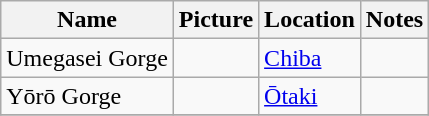<table class="wikitable">
<tr>
<th>Name</th>
<th>Picture</th>
<th>Location</th>
<th>Notes</th>
</tr>
<tr>
<td>Umegasei Gorge</td>
<td></td>
<td><a href='#'>Chiba</a></td>
<td></td>
</tr>
<tr>
<td>Yōrō Gorge</td>
<td></td>
<td><a href='#'>Ōtaki</a></td>
<td></td>
</tr>
<tr>
</tr>
</table>
